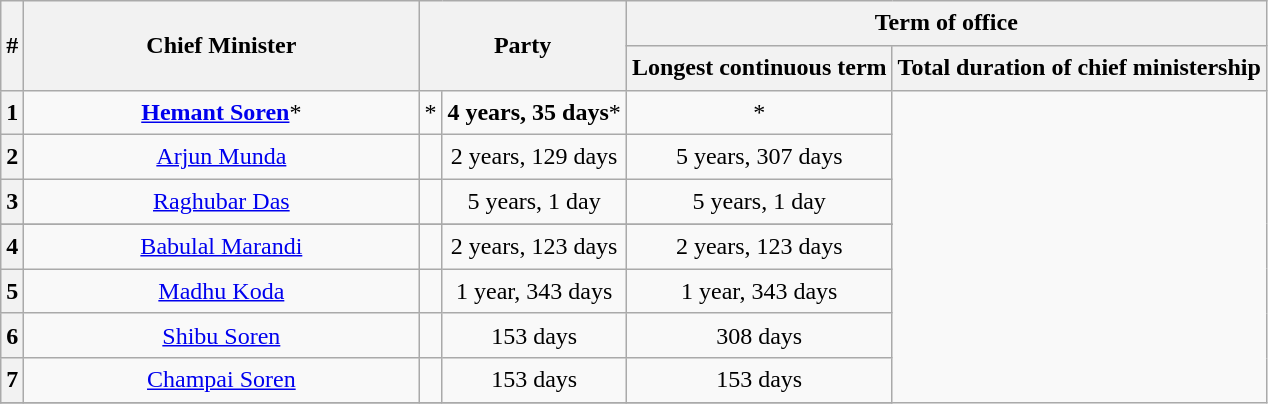<table class="wikitable sortable" style="line-height:1.4em; text-align:center">
<tr>
<th data-sort-type=number rowspan = "2">#</th>
<th rowspan="2" style="width:16em">Chief Minister</th>
<th rowspan="2" colspan=2 style="width:8em">Party</th>
<th colspan="2">Term of office</th>
</tr>
<tr>
<th>Longest continuous term</th>
<th>Total duration of chief ministership</th>
</tr>
<tr>
<th data-sort-value="1">1</th>
<td><strong><a href='#'>Hemant Soren</a></strong>*</td>
<td>*</td>
<td><strong>4 years, 35 days</strong>*</td>
<td><strong></strong>*</td>
</tr>
<tr>
<th data-sort-value="2">2</th>
<td><a href='#'>Arjun Munda</a></td>
<td></td>
<td>2 years, 129 days</td>
<td>5 years, 307 days</td>
</tr>
<tr>
<th data-sort-value="3">3</th>
<td><a href='#'>Raghubar Das</a></td>
<td></td>
<td>5 years, 1 day</td>
<td>5 years, 1 day</td>
</tr>
<tr>
</tr>
<tr>
<th data-sort-value="4">4</th>
<td><a href='#'>Babulal Marandi</a></td>
<td></td>
<td>2 years, 123 days</td>
<td>2 years, 123 days</td>
</tr>
<tr>
<th data-sort-value="5">5</th>
<td><a href='#'>Madhu Koda</a></td>
<td></td>
<td>1 year, 343 days</td>
<td>1 year, 343 days</td>
</tr>
<tr>
<th data-sort-value="6">6</th>
<td><a href='#'>Shibu Soren</a></td>
<td></td>
<td>153 days</td>
<td>308 days</td>
</tr>
<tr>
<th data-sort-value="7">7</th>
<td><a href='#'>Champai Soren</a></td>
<td></td>
<td>153 days</td>
<td>153 days</td>
</tr>
<tr>
</tr>
</table>
